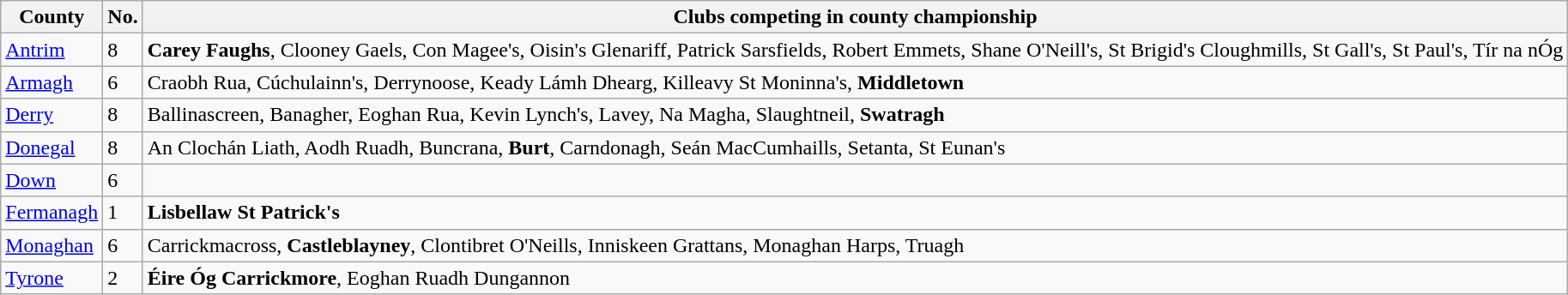<table class="wikitable sortable">
<tr>
<th>County</th>
<th>No.</th>
<th>Clubs competing in county championship</th>
</tr>
<tr>
<td> <a href='#'>Antrim</a></td>
<td>8</td>
<td><strong>Carey Faughs</strong>, Clooney Gaels, Con Magee's, Oisin's Glenariff, Patrick Sarsfields, Robert Emmets, Shane O'Neill's, St Brigid's Cloughmills, St Gall's, St Paul's, Tír na nÓg</td>
</tr>
<tr>
<td> <a href='#'>Armagh</a></td>
<td>6</td>
<td>Craobh Rua, Cúchulainn's, Derrynoose, Keady Lámh Dhearg, Killeavy St Moninna's, <strong>Middletown</strong></td>
</tr>
<tr>
<td> <a href='#'>Derry</a></td>
<td>8</td>
<td>Ballinascreen, Banagher, Eoghan Rua, Kevin Lynch's, Lavey, Na Magha, Slaughtneil, <strong>Swatragh</strong></td>
</tr>
<tr>
<td> <a href='#'>Donegal</a></td>
<td>8</td>
<td>An Clochán Liath, Aodh Ruadh, Buncrana, <strong>Burt</strong>, Carndonagh, Seán MacCumhaills, Setanta, St Eunan's</td>
</tr>
<tr>
<td> <a href='#'>Down</a></td>
<td>6</td>
<td></td>
</tr>
<tr>
<td> <a href='#'>Fermanagh</a></td>
<td>1</td>
<td><strong>Lisbellaw St Patrick's</strong></td>
</tr>
<tr>
<td> <a href='#'>Monaghan</a></td>
<td>6</td>
<td>Carrickmacross, <strong>Castleblayney</strong>, Clontibret O'Neills, Inniskeen Grattans, Monaghan Harps, Truagh</td>
</tr>
<tr>
<td> <a href='#'>Tyrone</a></td>
<td>2</td>
<td><strong>Éire Óg Carrickmore</strong>, Eoghan Ruadh Dungannon</td>
</tr>
</table>
